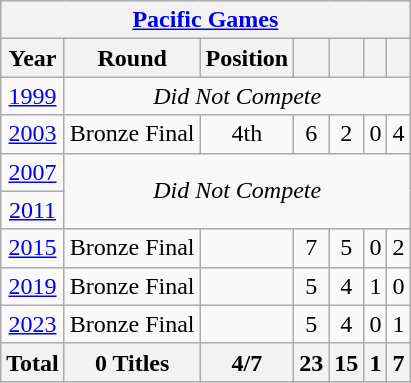<table class="wikitable" style="text-align: center;">
<tr>
<th colspan="7"><a href='#'>Pacific Games</a></th>
</tr>
<tr>
<th>Year</th>
<th>Round</th>
<th>Position</th>
<th></th>
<th></th>
<th></th>
<th></th>
</tr>
<tr>
<td> <a href='#'>1999</a></td>
<td colspan="6"><em>Did Not Compete</em></td>
</tr>
<tr>
<td> <a href='#'>2003</a></td>
<td>Bronze Final</td>
<td>4th</td>
<td>6</td>
<td>2</td>
<td>0</td>
<td>4</td>
</tr>
<tr>
<td> <a href='#'>2007</a></td>
<td colspan="6" rowspan="2"><em>Did Not Compete</em></td>
</tr>
<tr>
<td> <a href='#'>2011</a></td>
</tr>
<tr>
<td> <a href='#'>2015</a></td>
<td>Bronze Final</td>
<td></td>
<td>7</td>
<td>5</td>
<td>0</td>
<td>2</td>
</tr>
<tr>
<td> <a href='#'>2019</a></td>
<td>Bronze Final</td>
<td></td>
<td>5</td>
<td>4</td>
<td>1</td>
<td>0</td>
</tr>
<tr>
<td> <a href='#'>2023</a></td>
<td>Bronze Final</td>
<td></td>
<td>5</td>
<td>4</td>
<td>0</td>
<td>1</td>
</tr>
<tr>
<th>Total</th>
<th>0 Titles</th>
<th>4/7</th>
<th>23</th>
<th>15</th>
<th>1</th>
<th>7</th>
</tr>
</table>
